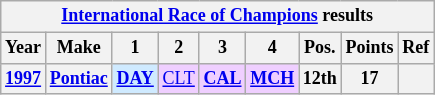<table class="wikitable" style="text-align:center; font-size:75%">
<tr>
<th colspan=9><a href='#'>International Race of Champions</a> results</th>
</tr>
<tr>
<th>Year</th>
<th>Make</th>
<th>1</th>
<th>2</th>
<th>3</th>
<th>4</th>
<th>Pos.</th>
<th>Points</th>
<th>Ref</th>
</tr>
<tr>
<th><a href='#'>1997</a></th>
<th><a href='#'>Pontiac</a></th>
<td style="background:#CFEAFF;"><strong><a href='#'>DAY</a></strong><br></td>
<td style="background:#EFCFFF;"><a href='#'>CLT</a><br></td>
<td style="background:#EFCFFF;"><strong><a href='#'>CAL</a></strong><br></td>
<td style="background:#EFCFFF;"><strong><a href='#'>MCH</a></strong><br></td>
<th>12th</th>
<th>17</th>
<th></th>
</tr>
</table>
